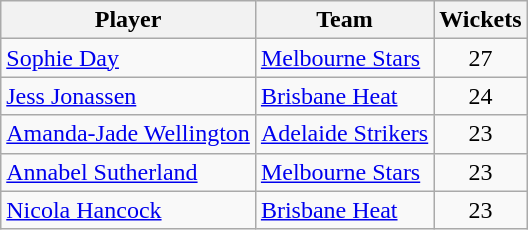<table class="wikitable" style="text-align: center;">
<tr>
<th>Player</th>
<th>Team</th>
<th>Wickets</th>
</tr>
<tr>
<td style="text-align:left"><a href='#'>Sophie Day</a></td>
<td style="text-align:left"><a href='#'>Melbourne Stars</a></td>
<td>27</td>
</tr>
<tr>
<td style="text-align:left"><a href='#'>Jess Jonassen</a></td>
<td style="text-align:left"><a href='#'>Brisbane Heat</a></td>
<td>24</td>
</tr>
<tr>
<td style="text-align:left"><a href='#'>Amanda-Jade Wellington</a></td>
<td style="text-align:left"><a href='#'>Adelaide Strikers</a></td>
<td>23</td>
</tr>
<tr>
<td style="text-align:left"><a href='#'>Annabel Sutherland</a></td>
<td style="text-align:left"><a href='#'>Melbourne Stars</a></td>
<td>23</td>
</tr>
<tr>
<td style="text-align:left"><a href='#'>Nicola Hancock</a></td>
<td style="text-align:left"><a href='#'>Brisbane Heat</a></td>
<td>23</td>
</tr>
</table>
